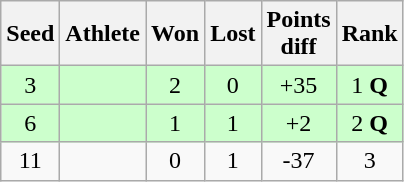<table class="wikitable">
<tr>
<th>Seed</th>
<th>Athlete</th>
<th>Won</th>
<th>Lost</th>
<th>Points<br>diff</th>
<th>Rank</th>
</tr>
<tr bgcolor="#ccffcc">
<td align="center">3</td>
<td><strong></strong></td>
<td align="center">2</td>
<td align="center">0</td>
<td align="center">+35</td>
<td align="center">1 <strong>Q</strong></td>
</tr>
<tr bgcolor="#ccffcc">
<td align="center">6</td>
<td><strong></strong></td>
<td align="center">1</td>
<td align="center">1</td>
<td align="center">+2</td>
<td align="center">2 <strong>Q</strong></td>
</tr>
<tr>
<td align="center">11</td>
<td></td>
<td align="center">0</td>
<td align="center">1</td>
<td align="center">-37</td>
<td align="center">3 <strong></strong></td>
</tr>
</table>
